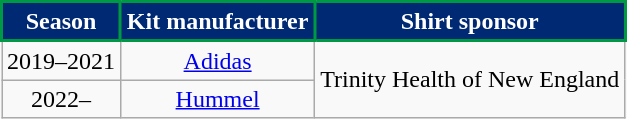<table class="wikitable" style="text-align: center">
<tr>
<th style="background:#002974; color:white; border:2px solid #009943;">Season</th>
<th style="background:#002974; color:white; border:2px solid #009943;">Kit manufacturer</th>
<th style="background:#002974; color:white; border:2px solid #009943;">Shirt sponsor</th>
</tr>
<tr>
<td>2019–2021</td>
<td> <a href='#'>Adidas</a></td>
<td rowspan="2">Trinity Health of New England</td>
</tr>
<tr>
<td>2022–</td>
<td> <a href='#'>Hummel</a></td>
</tr>
</table>
